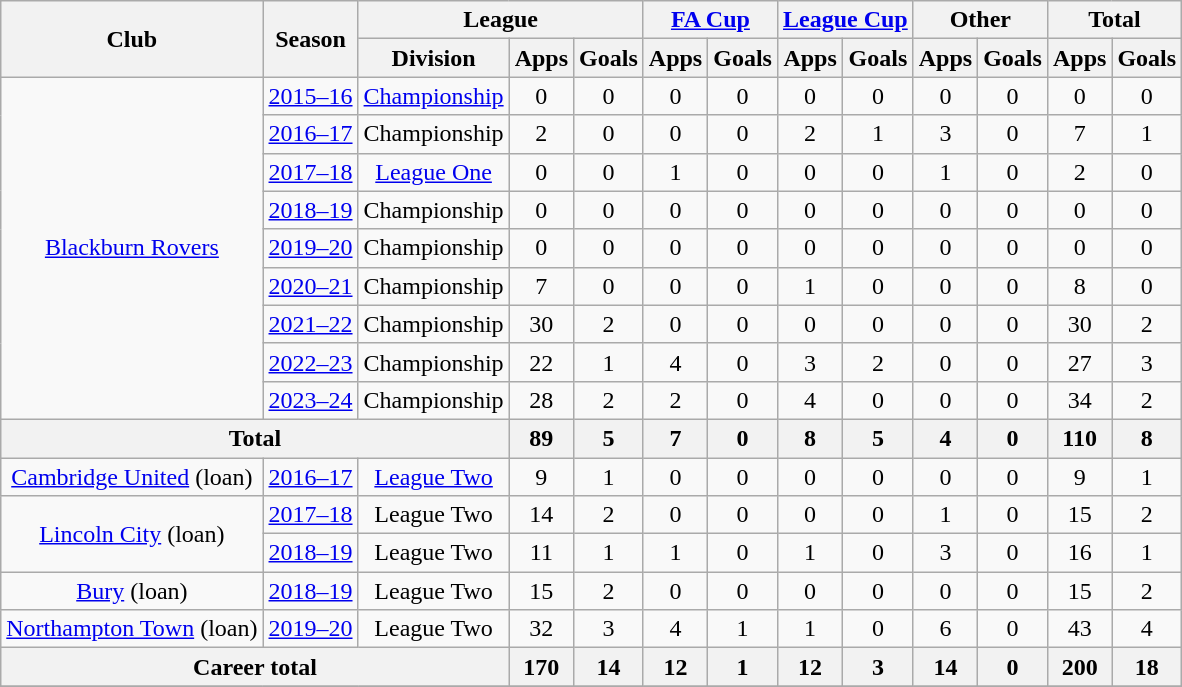<table class="wikitable" style="text-align:center">
<tr>
<th rowspan="2">Club</th>
<th rowspan="2">Season</th>
<th colspan="3">League</th>
<th colspan="2"><a href='#'>FA Cup</a></th>
<th colspan="2"><a href='#'>League Cup</a></th>
<th colspan="2">Other</th>
<th colspan="2">Total</th>
</tr>
<tr>
<th>Division</th>
<th>Apps</th>
<th>Goals</th>
<th>Apps</th>
<th>Goals</th>
<th>Apps</th>
<th>Goals</th>
<th>Apps</th>
<th>Goals</th>
<th>Apps</th>
<th>Goals</th>
</tr>
<tr>
<td rowspan="9"><a href='#'>Blackburn Rovers</a></td>
<td><a href='#'>2015–16</a></td>
<td><a href='#'>Championship</a></td>
<td>0</td>
<td>0</td>
<td>0</td>
<td>0</td>
<td>0</td>
<td>0</td>
<td>0</td>
<td>0</td>
<td>0</td>
<td>0</td>
</tr>
<tr>
<td><a href='#'>2016–17</a></td>
<td>Championship</td>
<td>2</td>
<td>0</td>
<td>0</td>
<td>0</td>
<td>2</td>
<td>1</td>
<td>3</td>
<td>0</td>
<td>7</td>
<td>1</td>
</tr>
<tr>
<td><a href='#'>2017–18</a></td>
<td><a href='#'>League One</a></td>
<td>0</td>
<td>0</td>
<td>1</td>
<td>0</td>
<td>0</td>
<td>0</td>
<td>1</td>
<td>0</td>
<td>2</td>
<td>0</td>
</tr>
<tr>
<td><a href='#'>2018–19</a></td>
<td>Championship</td>
<td>0</td>
<td>0</td>
<td>0</td>
<td>0</td>
<td>0</td>
<td>0</td>
<td>0</td>
<td>0</td>
<td>0</td>
<td>0</td>
</tr>
<tr>
<td><a href='#'>2019–20</a></td>
<td>Championship</td>
<td>0</td>
<td>0</td>
<td>0</td>
<td>0</td>
<td>0</td>
<td>0</td>
<td>0</td>
<td>0</td>
<td>0</td>
<td>0</td>
</tr>
<tr>
<td><a href='#'>2020–21</a></td>
<td>Championship</td>
<td>7</td>
<td>0</td>
<td>0</td>
<td>0</td>
<td>1</td>
<td>0</td>
<td>0</td>
<td>0</td>
<td>8</td>
<td>0</td>
</tr>
<tr>
<td><a href='#'>2021–22</a></td>
<td>Championship</td>
<td>30</td>
<td>2</td>
<td>0</td>
<td>0</td>
<td>0</td>
<td>0</td>
<td>0</td>
<td>0</td>
<td>30</td>
<td>2</td>
</tr>
<tr>
<td><a href='#'>2022–23</a></td>
<td>Championship</td>
<td>22</td>
<td>1</td>
<td>4</td>
<td>0</td>
<td>3</td>
<td>2</td>
<td>0</td>
<td>0</td>
<td>27</td>
<td>3</td>
</tr>
<tr>
<td><a href='#'>2023–24</a></td>
<td>Championship</td>
<td>28</td>
<td>2</td>
<td>2</td>
<td>0</td>
<td>4</td>
<td>0</td>
<td>0</td>
<td>0</td>
<td>34</td>
<td>2</td>
</tr>
<tr>
<th colspan="3">Total</th>
<th>89</th>
<th>5</th>
<th>7</th>
<th>0</th>
<th>8</th>
<th>5</th>
<th>4</th>
<th>0</th>
<th>110</th>
<th>8</th>
</tr>
<tr>
<td><a href='#'>Cambridge United</a> (loan)</td>
<td><a href='#'>2016–17</a></td>
<td><a href='#'>League Two</a></td>
<td>9</td>
<td>1</td>
<td>0</td>
<td>0</td>
<td>0</td>
<td>0</td>
<td>0</td>
<td>0</td>
<td>9</td>
<td>1</td>
</tr>
<tr>
<td rowspan="2"><a href='#'>Lincoln City</a> (loan)</td>
<td><a href='#'>2017–18</a></td>
<td>League Two</td>
<td>14</td>
<td>2</td>
<td>0</td>
<td>0</td>
<td>0</td>
<td>0</td>
<td>1</td>
<td>0</td>
<td>15</td>
<td>2</td>
</tr>
<tr>
<td><a href='#'>2018–19</a></td>
<td>League Two</td>
<td>11</td>
<td>1</td>
<td>1</td>
<td>0</td>
<td>1</td>
<td>0</td>
<td>3</td>
<td>0</td>
<td>16</td>
<td>1</td>
</tr>
<tr>
<td><a href='#'>Bury</a> (loan)</td>
<td><a href='#'>2018–19</a></td>
<td>League Two</td>
<td>15</td>
<td>2</td>
<td>0</td>
<td>0</td>
<td>0</td>
<td>0</td>
<td>0</td>
<td>0</td>
<td>15</td>
<td>2</td>
</tr>
<tr>
<td><a href='#'>Northampton Town</a> (loan)</td>
<td><a href='#'>2019–20</a></td>
<td>League Two</td>
<td>32</td>
<td>3</td>
<td>4</td>
<td>1</td>
<td>1</td>
<td>0</td>
<td>6</td>
<td>0</td>
<td>43</td>
<td>4</td>
</tr>
<tr>
<th colspan="3">Career total</th>
<th>170</th>
<th>14</th>
<th>12</th>
<th>1</th>
<th>12</th>
<th>3</th>
<th>14</th>
<th>0</th>
<th>200</th>
<th>18</th>
</tr>
<tr>
</tr>
</table>
